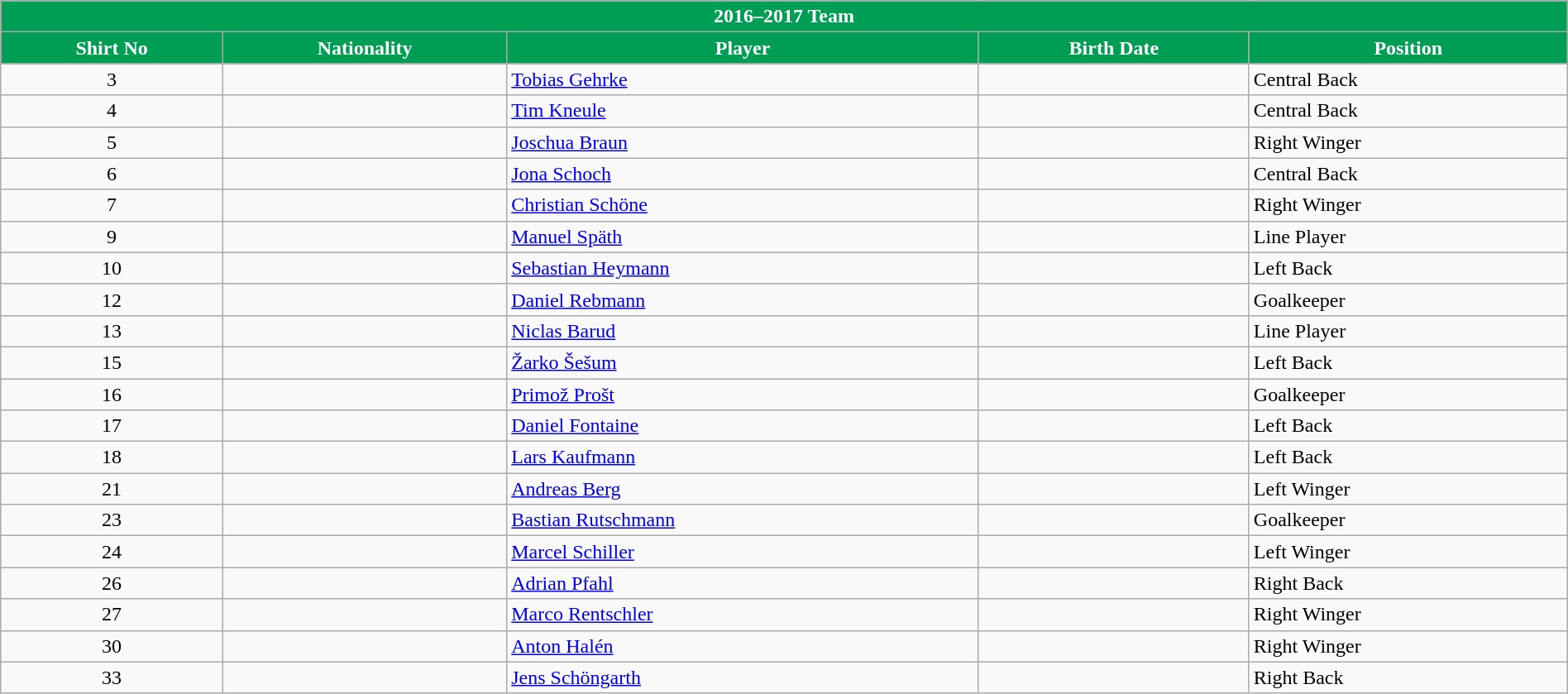<table class="wikitable collapsible collapsed" style="width:100%;">
<tr>
<th colspan=5 style="background-color:#009D54;color:white;text-align:center;">2016–2017 Team</th>
</tr>
<tr>
<th style="color:white; background:#009D54">Shirt No</th>
<th style="color:white; background:#009D54">Nationality</th>
<th style="color:white; background:#009D54">Player</th>
<th style="color:white; background:#009D54">Birth Date</th>
<th style="color:white; background:#009D54">Position</th>
</tr>
<tr>
<td align=center>3</td>
<td></td>
<td><a href='#'>Tobias Gehrke</a></td>
<td></td>
<td>Central Back</td>
</tr>
<tr>
<td align=center>4</td>
<td></td>
<td><a href='#'>Tim Kneule</a></td>
<td></td>
<td>Central Back</td>
</tr>
<tr>
<td align=center>5</td>
<td></td>
<td><a href='#'>Joschua Braun</a></td>
<td></td>
<td>Right Winger</td>
</tr>
<tr>
<td align=center>6</td>
<td></td>
<td><a href='#'>Jona Schoch</a></td>
<td></td>
<td>Central Back</td>
</tr>
<tr>
<td align=center>7</td>
<td></td>
<td><a href='#'>Christian Schöne</a></td>
<td></td>
<td>Right Winger</td>
</tr>
<tr>
<td align=center>9</td>
<td></td>
<td><a href='#'>Manuel Späth</a></td>
<td></td>
<td>Line Player</td>
</tr>
<tr>
<td align=center>10</td>
<td></td>
<td><a href='#'>Sebastian Heymann</a></td>
<td></td>
<td>Left Back</td>
</tr>
<tr>
<td align=center>12</td>
<td></td>
<td><a href='#'>Daniel Rebmann</a></td>
<td></td>
<td>Goalkeeper</td>
</tr>
<tr>
<td align=center>13</td>
<td></td>
<td><a href='#'>Niclas Barud</a></td>
<td></td>
<td>Line Player</td>
</tr>
<tr>
<td align=center>15</td>
<td></td>
<td><a href='#'>Žarko Šešum</a></td>
<td></td>
<td>Left Back</td>
</tr>
<tr>
<td align=center>16</td>
<td></td>
<td><a href='#'>Primož Prošt</a></td>
<td></td>
<td>Goalkeeper</td>
</tr>
<tr>
<td align=center>17</td>
<td></td>
<td><a href='#'>Daniel Fontaine</a></td>
<td></td>
<td>Left Back</td>
</tr>
<tr>
<td align=center>18</td>
<td></td>
<td><a href='#'>Lars Kaufmann</a></td>
<td></td>
<td>Left Back</td>
</tr>
<tr>
<td align=center>21</td>
<td></td>
<td><a href='#'>Andreas Berg</a></td>
<td></td>
<td>Left Winger</td>
</tr>
<tr>
<td align=center>23</td>
<td></td>
<td><a href='#'>Bastian Rutschmann</a></td>
<td></td>
<td>Goalkeeper</td>
</tr>
<tr>
<td align=center>24</td>
<td></td>
<td><a href='#'>Marcel Schiller</a></td>
<td></td>
<td>Left Winger</td>
</tr>
<tr>
<td align=center>26</td>
<td></td>
<td><a href='#'>Adrian Pfahl</a></td>
<td></td>
<td>Right Back</td>
</tr>
<tr>
<td align=center>27</td>
<td></td>
<td><a href='#'>Marco Rentschler</a></td>
<td></td>
<td>Right Winger</td>
</tr>
<tr>
<td align=center>30</td>
<td></td>
<td><a href='#'>Anton Halén</a></td>
<td></td>
<td>Right Winger</td>
</tr>
<tr>
<td align=center>33</td>
<td></td>
<td><a href='#'>Jens Schöngarth</a></td>
<td></td>
<td>Right Back</td>
</tr>
</table>
